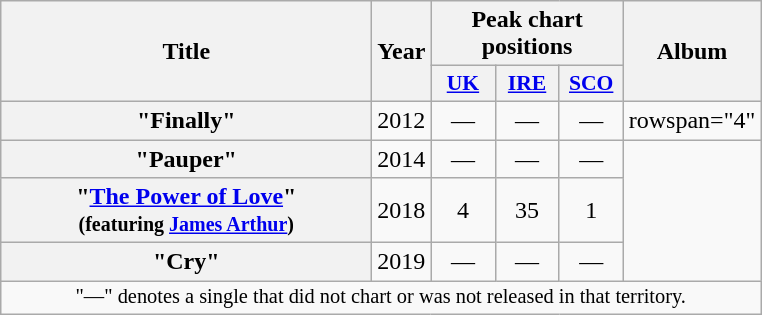<table class="wikitable plainrowheaders" style="text-align:center;">
<tr>
<th scope="col" rowspan="2" style="width:15em;">Title</th>
<th scope="col" rowspan="2" style="width:1em;">Year</th>
<th scope="col" colspan="3">Peak chart positions</th>
<th scope="col" rowspan="2">Album</th>
</tr>
<tr>
<th scope="col" style="width:2.5em;font-size:90%;"><a href='#'>UK</a><br></th>
<th scope="col" style="width:2.5em;font-size:90%;"><a href='#'>IRE</a><br></th>
<th scope="col" style="width:2.5em;font-size:90%;"><a href='#'>SCO</a> <br></th>
</tr>
<tr>
<th scope="row">"Finally"</th>
<td>2012</td>
<td>—</td>
<td>—</td>
<td>—</td>
<td>rowspan="4" </td>
</tr>
<tr>
<th scope="row">"Pauper"</th>
<td>2014</td>
<td>—</td>
<td>—</td>
<td>—</td>
</tr>
<tr>
<th scope="row">"<a href='#'>The Power of Love</a>" <br><small>(featuring <a href='#'>James Arthur</a>)</small></th>
<td>2018</td>
<td>4</td>
<td>35</td>
<td>1</td>
</tr>
<tr>
<th scope="row">"Cry"</th>
<td>2019</td>
<td>—</td>
<td>—</td>
<td>—</td>
</tr>
<tr>
<td colspan="22" style="text-align:center; font-size:85%;">"—" denotes a single that did not chart or was not released in that territory.</td>
</tr>
</table>
